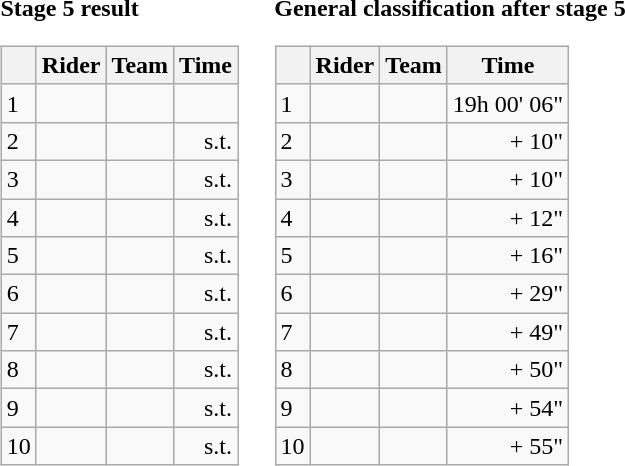<table>
<tr>
<td><strong>Stage 5 result</strong><br><table class="wikitable">
<tr>
<th></th>
<th>Rider</th>
<th>Team</th>
<th>Time</th>
</tr>
<tr>
<td>1</td>
<td></td>
<td></td>
<td align="right"></td>
</tr>
<tr>
<td>2</td>
<td></td>
<td></td>
<td align="right">s.t.</td>
</tr>
<tr>
<td>3</td>
<td></td>
<td></td>
<td align="right">s.t.</td>
</tr>
<tr>
<td>4</td>
<td></td>
<td></td>
<td align="right">s.t.</td>
</tr>
<tr>
<td>5</td>
<td></td>
<td></td>
<td align="right">s.t.</td>
</tr>
<tr>
<td>6</td>
<td></td>
<td></td>
<td align="right">s.t.</td>
</tr>
<tr>
<td>7</td>
<td></td>
<td></td>
<td align="right">s.t.</td>
</tr>
<tr>
<td>8</td>
<td></td>
<td></td>
<td align="right">s.t.</td>
</tr>
<tr>
<td>9</td>
<td></td>
<td></td>
<td align="right">s.t.</td>
</tr>
<tr>
<td>10</td>
<td></td>
<td></td>
<td align="right">s.t.</td>
</tr>
</table>
</td>
<td></td>
<td><strong>General classification after stage 5</strong><br><table class="wikitable">
<tr>
<th></th>
<th>Rider</th>
<th>Team</th>
<th>Time</th>
</tr>
<tr>
<td>1</td>
<td> </td>
<td></td>
<td align="right">19h 00' 06"</td>
</tr>
<tr>
<td>2</td>
<td> </td>
<td></td>
<td align="right">+ 10"</td>
</tr>
<tr>
<td>3</td>
<td></td>
<td></td>
<td align="right">+ 10"</td>
</tr>
<tr>
<td>4</td>
<td> </td>
<td></td>
<td align="right">+ 12"</td>
</tr>
<tr>
<td>5</td>
<td></td>
<td></td>
<td align="right">+ 16"</td>
</tr>
<tr>
<td>6</td>
<td></td>
<td></td>
<td align="right">+ 29"</td>
</tr>
<tr>
<td>7</td>
<td></td>
<td></td>
<td align="right">+ 49"</td>
</tr>
<tr>
<td>8</td>
<td></td>
<td></td>
<td align="right">+ 50"</td>
</tr>
<tr>
<td>9</td>
<td></td>
<td></td>
<td align="right">+ 54"</td>
</tr>
<tr>
<td>10</td>
<td></td>
<td></td>
<td align="right">+ 55"</td>
</tr>
</table>
</td>
</tr>
</table>
